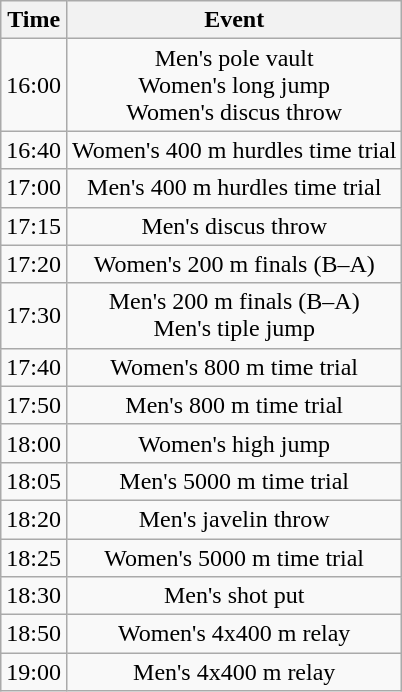<table class="wikitable" style="text-align:center;">
<tr>
<th>Time</th>
<th>Event</th>
</tr>
<tr>
<td>16:00</td>
<td>Men's pole vault<br>Women's long jump<br>Women's discus throw</td>
</tr>
<tr>
<td>16:40</td>
<td>Women's 400 m hurdles time trial</td>
</tr>
<tr>
<td>17:00</td>
<td>Men's 400 m hurdles time trial</td>
</tr>
<tr>
<td>17:15</td>
<td>Men's discus throw</td>
</tr>
<tr>
<td>17:20</td>
<td>Women's 200 m finals (B–A)</td>
</tr>
<tr>
<td>17:30</td>
<td>Men's 200 m finals (B–A)<br>Men's tiple jump</td>
</tr>
<tr>
<td>17:40</td>
<td>Women's 800 m time trial</td>
</tr>
<tr>
<td>17:50</td>
<td>Men's 800 m time trial</td>
</tr>
<tr>
<td>18:00</td>
<td>Women's high jump</td>
</tr>
<tr>
<td>18:05</td>
<td>Men's 5000 m time trial</td>
</tr>
<tr>
<td>18:20</td>
<td>Men's javelin throw</td>
</tr>
<tr>
<td>18:25</td>
<td>Women's 5000 m time trial</td>
</tr>
<tr>
<td>18:30</td>
<td>Men's shot put</td>
</tr>
<tr>
<td>18:50</td>
<td>Women's 4x400 m relay</td>
</tr>
<tr>
<td>19:00</td>
<td>Men's 4x400 m relay</td>
</tr>
</table>
